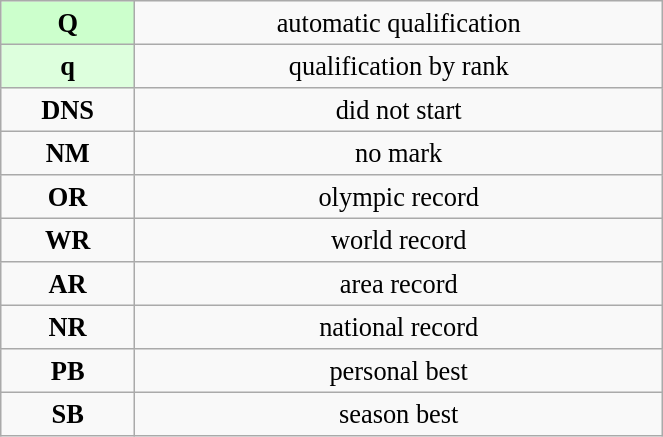<table class="wikitable" style=" text-align:center; font-size:110%;" width="35%">
<tr>
<td bgcolor="ccffcc"><strong>Q</strong></td>
<td>automatic qualification</td>
</tr>
<tr>
<td bgcolor="ddffdd"><strong>q</strong></td>
<td>qualification by rank</td>
</tr>
<tr>
<td><strong>DNS</strong></td>
<td>did not start</td>
</tr>
<tr>
<td><strong>NM</strong></td>
<td>no mark</td>
</tr>
<tr>
<td><strong>OR</strong></td>
<td>olympic record</td>
</tr>
<tr>
<td><strong>WR</strong></td>
<td>world record</td>
</tr>
<tr>
<td><strong>AR</strong></td>
<td>area record</td>
</tr>
<tr>
<td><strong>NR</strong></td>
<td>national record</td>
</tr>
<tr>
<td><strong>PB</strong></td>
<td>personal best</td>
</tr>
<tr>
<td><strong>SB</strong></td>
<td>season best</td>
</tr>
</table>
